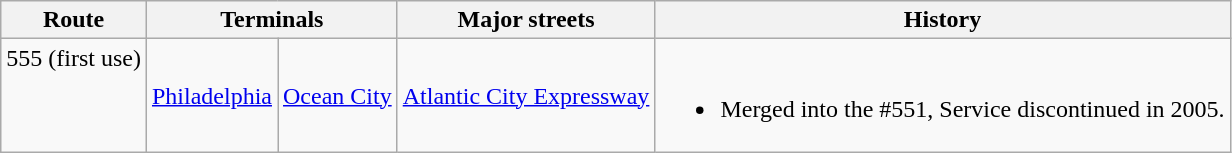<table class=wikitable>
<tr>
<th>Route</th>
<th colspan=2>Terminals</th>
<th>Major streets</th>
<th>History</th>
</tr>
<tr>
<td valign=top>555 (first use)</td>
<td><a href='#'>Philadelphia</a></td>
<td><a href='#'>Ocean City</a></td>
<td><a href='#'>Atlantic City Expressway</a></td>
<td><br><ul><li>Merged into the #551, Service discontinued in 2005.</li></ul></td>
</tr>
</table>
